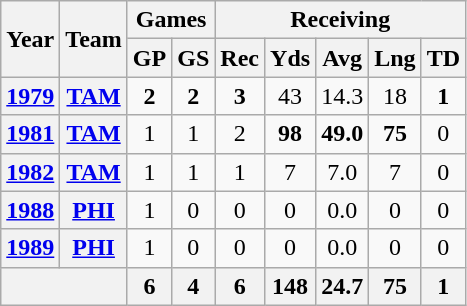<table class="wikitable" style="text-align:center">
<tr>
<th rowspan="2">Year</th>
<th rowspan="2">Team</th>
<th colspan="2">Games</th>
<th colspan="5">Receiving</th>
</tr>
<tr>
<th>GP</th>
<th>GS</th>
<th>Rec</th>
<th>Yds</th>
<th>Avg</th>
<th>Lng</th>
<th>TD</th>
</tr>
<tr>
<th><a href='#'>1979</a></th>
<th><a href='#'>TAM</a></th>
<td><strong>2</strong></td>
<td><strong>2</strong></td>
<td><strong>3</strong></td>
<td>43</td>
<td>14.3</td>
<td>18</td>
<td><strong>1</strong></td>
</tr>
<tr>
<th><a href='#'>1981</a></th>
<th><a href='#'>TAM</a></th>
<td>1</td>
<td>1</td>
<td>2</td>
<td><strong>98</strong></td>
<td><strong>49.0</strong></td>
<td><strong>75</strong></td>
<td>0</td>
</tr>
<tr>
<th><a href='#'>1982</a></th>
<th><a href='#'>TAM</a></th>
<td>1</td>
<td>1</td>
<td>1</td>
<td>7</td>
<td>7.0</td>
<td>7</td>
<td>0</td>
</tr>
<tr>
<th><a href='#'>1988</a></th>
<th><a href='#'>PHI</a></th>
<td>1</td>
<td>0</td>
<td>0</td>
<td>0</td>
<td>0.0</td>
<td>0</td>
<td>0</td>
</tr>
<tr>
<th><a href='#'>1989</a></th>
<th><a href='#'>PHI</a></th>
<td>1</td>
<td>0</td>
<td>0</td>
<td>0</td>
<td>0.0</td>
<td>0</td>
<td>0</td>
</tr>
<tr>
<th colspan="2"></th>
<th>6</th>
<th>4</th>
<th>6</th>
<th>148</th>
<th>24.7</th>
<th>75</th>
<th>1</th>
</tr>
</table>
